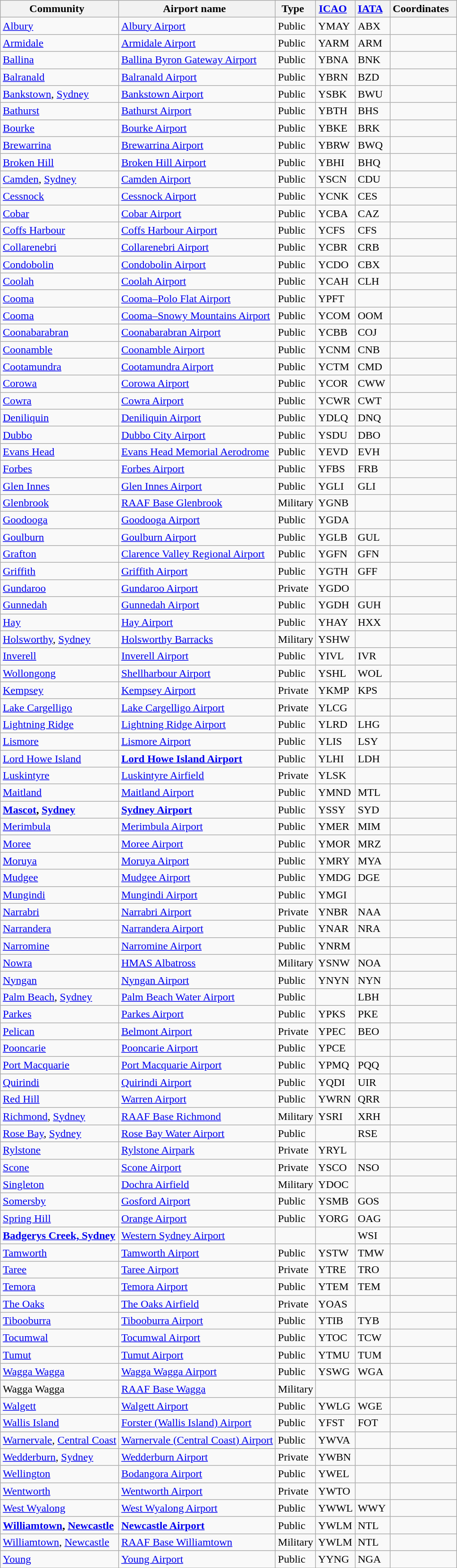<table class="wikitable sortable" style="width:auto;">
<tr>
<th width="*"><strong>Community</strong>  </th>
<th width="*"><strong>Airport name</strong>  </th>
<th width="*"><strong>Type</strong>  </th>
<th width="*"><strong><a href='#'>ICAO</a></strong>  </th>
<th width="*"><strong><a href='#'>IATA</a></strong>  </th>
<th width="*"><strong>Coordinates</strong>  </th>
</tr>
<tr>
<td><a href='#'>Albury</a></td>
<td><a href='#'>Albury Airport</a></td>
<td>Public</td>
<td>YMAY</td>
<td>ABX</td>
<td></td>
</tr>
<tr>
<td><a href='#'>Armidale</a></td>
<td><a href='#'>Armidale Airport</a></td>
<td>Public</td>
<td>YARM</td>
<td>ARM</td>
<td></td>
</tr>
<tr>
<td><a href='#'>Ballina</a></td>
<td><a href='#'>Ballina Byron Gateway Airport</a></td>
<td>Public</td>
<td>YBNA</td>
<td>BNK</td>
<td></td>
</tr>
<tr>
<td><a href='#'>Balranald</a></td>
<td><a href='#'>Balranald Airport</a></td>
<td>Public</td>
<td>YBRN</td>
<td>BZD</td>
<td></td>
</tr>
<tr>
<td><a href='#'>Bankstown</a>, <a href='#'>Sydney</a></td>
<td><a href='#'>Bankstown Airport</a></td>
<td>Public</td>
<td>YSBK</td>
<td>BWU</td>
<td></td>
</tr>
<tr>
<td><a href='#'>Bathurst</a></td>
<td><a href='#'>Bathurst Airport</a></td>
<td>Public</td>
<td>YBTH</td>
<td>BHS</td>
<td></td>
</tr>
<tr>
<td><a href='#'>Bourke</a></td>
<td><a href='#'>Bourke Airport</a></td>
<td>Public</td>
<td>YBKE</td>
<td>BRK</td>
<td></td>
</tr>
<tr>
<td><a href='#'>Brewarrina</a></td>
<td><a href='#'>Brewarrina Airport</a></td>
<td>Public</td>
<td>YBRW</td>
<td>BWQ</td>
<td></td>
</tr>
<tr>
<td><a href='#'>Broken Hill</a></td>
<td><a href='#'>Broken Hill Airport</a></td>
<td>Public</td>
<td>YBHI</td>
<td>BHQ</td>
<td></td>
</tr>
<tr>
<td><a href='#'>Camden</a>, <a href='#'>Sydney</a></td>
<td><a href='#'>Camden Airport</a></td>
<td>Public</td>
<td>YSCN</td>
<td>CDU</td>
<td></td>
</tr>
<tr>
<td><a href='#'>Cessnock</a></td>
<td><a href='#'>Cessnock Airport</a></td>
<td>Public</td>
<td>YCNK</td>
<td>CES</td>
<td></td>
</tr>
<tr>
<td><a href='#'>Cobar</a></td>
<td><a href='#'>Cobar Airport</a></td>
<td>Public</td>
<td>YCBA</td>
<td>CAZ</td>
<td></td>
</tr>
<tr>
<td><a href='#'>Coffs Harbour</a></td>
<td><a href='#'>Coffs Harbour Airport</a></td>
<td>Public</td>
<td>YCFS</td>
<td>CFS</td>
<td></td>
</tr>
<tr>
<td><a href='#'>Collarenebri</a></td>
<td><a href='#'>Collarenebri Airport</a></td>
<td>Public</td>
<td>YCBR</td>
<td>CRB</td>
<td></td>
</tr>
<tr>
<td><a href='#'>Condobolin</a></td>
<td><a href='#'>Condobolin Airport</a></td>
<td>Public</td>
<td>YCDO</td>
<td>CBX</td>
<td></td>
</tr>
<tr>
<td><a href='#'>Coolah</a></td>
<td><a href='#'>Coolah Airport</a></td>
<td>Public</td>
<td>YCAH</td>
<td>CLH</td>
<td></td>
</tr>
<tr>
<td><a href='#'>Cooma</a></td>
<td><a href='#'>Cooma–Polo Flat Airport</a></td>
<td>Public</td>
<td>YPFT</td>
<td></td>
<td></td>
</tr>
<tr>
<td><a href='#'>Cooma</a></td>
<td><a href='#'>Cooma–Snowy Mountains Airport</a></td>
<td>Public</td>
<td>YCOM</td>
<td>OOM</td>
<td></td>
</tr>
<tr>
<td><a href='#'>Coonabarabran</a></td>
<td><a href='#'>Coonabarabran Airport</a></td>
<td>Public</td>
<td>YCBB</td>
<td>COJ</td>
<td></td>
</tr>
<tr>
<td><a href='#'>Coonamble</a></td>
<td><a href='#'>Coonamble Airport</a></td>
<td>Public</td>
<td>YCNM</td>
<td>CNB</td>
<td></td>
</tr>
<tr>
<td><a href='#'>Cootamundra</a></td>
<td><a href='#'>Cootamundra Airport</a></td>
<td>Public</td>
<td>YCTM</td>
<td>CMD</td>
<td></td>
</tr>
<tr>
<td><a href='#'>Corowa</a></td>
<td><a href='#'>Corowa Airport</a></td>
<td>Public</td>
<td>YCOR</td>
<td>CWW</td>
<td></td>
</tr>
<tr>
<td><a href='#'>Cowra</a></td>
<td><a href='#'>Cowra Airport</a></td>
<td>Public</td>
<td>YCWR</td>
<td>CWT</td>
<td></td>
</tr>
<tr>
<td><a href='#'>Deniliquin</a></td>
<td><a href='#'>Deniliquin Airport</a></td>
<td>Public</td>
<td>YDLQ</td>
<td>DNQ</td>
<td></td>
</tr>
<tr>
<td><a href='#'>Dubbo</a></td>
<td><a href='#'>Dubbo City Airport</a></td>
<td>Public</td>
<td>YSDU</td>
<td>DBO</td>
<td></td>
</tr>
<tr>
<td><a href='#'>Evans Head</a></td>
<td><a href='#'>Evans Head Memorial Aerodrome</a></td>
<td>Public</td>
<td>YEVD</td>
<td>EVH</td>
<td></td>
</tr>
<tr>
<td><a href='#'>Forbes</a></td>
<td><a href='#'>Forbes Airport</a></td>
<td>Public</td>
<td>YFBS</td>
<td>FRB</td>
<td></td>
</tr>
<tr>
<td><a href='#'>Glen Innes</a></td>
<td><a href='#'>Glen Innes Airport</a></td>
<td>Public</td>
<td>YGLI</td>
<td>GLI</td>
<td></td>
</tr>
<tr>
<td><a href='#'>Glenbrook</a></td>
<td><a href='#'>RAAF Base Glenbrook</a></td>
<td>Military</td>
<td>YGNB</td>
<td></td>
<td></td>
</tr>
<tr>
<td><a href='#'>Goodooga</a></td>
<td><a href='#'>Goodooga Airport</a></td>
<td>Public</td>
<td>YGDA</td>
<td></td>
<td></td>
</tr>
<tr>
<td><a href='#'>Goulburn</a></td>
<td><a href='#'>Goulburn Airport</a></td>
<td>Public</td>
<td>YGLB</td>
<td>GUL</td>
<td></td>
</tr>
<tr>
<td><a href='#'>Grafton</a></td>
<td><a href='#'>Clarence Valley Regional Airport</a></td>
<td>Public</td>
<td>YGFN</td>
<td>GFN</td>
<td></td>
</tr>
<tr>
<td><a href='#'>Griffith</a></td>
<td><a href='#'>Griffith Airport</a></td>
<td>Public</td>
<td>YGTH</td>
<td>GFF</td>
<td></td>
</tr>
<tr>
<td><a href='#'>Gundaroo</a></td>
<td><a href='#'>Gundaroo Airport</a></td>
<td>Private</td>
<td>YGDO</td>
<td></td>
<td></td>
</tr>
<tr>
<td><a href='#'>Gunnedah</a></td>
<td><a href='#'>Gunnedah Airport</a></td>
<td>Public</td>
<td>YGDH</td>
<td>GUH</td>
<td></td>
</tr>
<tr>
<td><a href='#'>Hay</a></td>
<td><a href='#'>Hay Airport</a></td>
<td>Public</td>
<td>YHAY</td>
<td>HXX</td>
<td></td>
</tr>
<tr>
<td><a href='#'>Holsworthy</a>, <a href='#'>Sydney</a></td>
<td><a href='#'>Holsworthy Barracks</a></td>
<td>Military</td>
<td>YSHW</td>
<td></td>
<td></td>
</tr>
<tr>
<td><a href='#'>Inverell</a></td>
<td><a href='#'>Inverell Airport</a></td>
<td>Public</td>
<td>YIVL</td>
<td>IVR</td>
<td></td>
</tr>
<tr>
<td><a href='#'>Wollongong</a></td>
<td><a href='#'>Shellharbour Airport</a></td>
<td>Public</td>
<td>YSHL</td>
<td>WOL</td>
<td></td>
</tr>
<tr>
<td><a href='#'>Kempsey</a></td>
<td><a href='#'>Kempsey Airport</a></td>
<td>Private</td>
<td>YKMP</td>
<td>KPS</td>
<td></td>
</tr>
<tr>
<td><a href='#'>Lake Cargelligo</a></td>
<td><a href='#'>Lake Cargelligo Airport</a></td>
<td>Private</td>
<td>YLCG</td>
<td></td>
<td></td>
</tr>
<tr>
<td><a href='#'>Lightning Ridge</a></td>
<td><a href='#'>Lightning Ridge Airport</a></td>
<td>Public</td>
<td>YLRD</td>
<td>LHG</td>
<td></td>
</tr>
<tr>
<td><a href='#'>Lismore</a></td>
<td><a href='#'>Lismore Airport</a></td>
<td>Public</td>
<td>YLIS</td>
<td>LSY</td>
<td></td>
</tr>
<tr>
<td><a href='#'>Lord Howe Island</a></td>
<td><strong><a href='#'>Lord Howe Island Airport</a></strong></td>
<td>Public</td>
<td>YLHI</td>
<td>LDH</td>
<td></td>
</tr>
<tr>
<td><a href='#'>Luskintyre</a></td>
<td><a href='#'>Luskintyre Airfield</a></td>
<td>Private</td>
<td>YLSK</td>
<td></td>
<td></td>
</tr>
<tr>
<td><a href='#'>Maitland</a></td>
<td><a href='#'>Maitland Airport</a></td>
<td>Public</td>
<td>YMND</td>
<td>MTL</td>
<td></td>
</tr>
<tr>
<td><strong><a href='#'>Mascot</a>, <a href='#'>Sydney</a></strong></td>
<td><strong><a href='#'>Sydney Airport</a></strong></td>
<td>Public</td>
<td>YSSY</td>
<td>SYD</td>
<td></td>
</tr>
<tr>
<td><a href='#'>Merimbula</a></td>
<td><a href='#'>Merimbula Airport</a></td>
<td>Public</td>
<td>YMER</td>
<td>MIM</td>
<td></td>
</tr>
<tr>
<td><a href='#'>Moree</a></td>
<td><a href='#'>Moree Airport</a></td>
<td>Public</td>
<td>YMOR</td>
<td>MRZ</td>
<td></td>
</tr>
<tr>
<td><a href='#'>Moruya</a></td>
<td><a href='#'>Moruya Airport</a></td>
<td>Public</td>
<td>YMRY</td>
<td>MYA</td>
<td></td>
</tr>
<tr>
<td><a href='#'>Mudgee</a></td>
<td><a href='#'>Mudgee Airport</a></td>
<td>Public</td>
<td>YMDG</td>
<td>DGE</td>
<td></td>
</tr>
<tr>
<td><a href='#'>Mungindi</a></td>
<td><a href='#'>Mungindi Airport</a></td>
<td>Public</td>
<td>YMGI</td>
<td></td>
<td></td>
</tr>
<tr>
<td><a href='#'>Narrabri</a></td>
<td><a href='#'>Narrabri Airport</a></td>
<td>Private</td>
<td>YNBR</td>
<td>NAA</td>
<td></td>
</tr>
<tr>
<td><a href='#'>Narrandera</a></td>
<td><a href='#'>Narrandera Airport</a></td>
<td>Public</td>
<td>YNAR</td>
<td>NRA</td>
<td></td>
</tr>
<tr>
<td><a href='#'>Narromine</a></td>
<td><a href='#'>Narromine Airport</a></td>
<td>Public</td>
<td>YNRM</td>
<td></td>
<td></td>
</tr>
<tr>
<td><a href='#'>Nowra</a></td>
<td><a href='#'>HMAS Albatross</a></td>
<td>Military</td>
<td>YSNW</td>
<td>NOA</td>
<td></td>
</tr>
<tr>
<td><a href='#'>Nyngan</a></td>
<td><a href='#'>Nyngan Airport</a></td>
<td>Public</td>
<td>YNYN</td>
<td>NYN</td>
<td></td>
</tr>
<tr>
<td><a href='#'>Palm Beach</a>, <a href='#'>Sydney</a></td>
<td><a href='#'>Palm Beach Water Airport</a></td>
<td>Public</td>
<td></td>
<td>LBH</td>
<td></td>
</tr>
<tr>
<td><a href='#'>Parkes</a></td>
<td><a href='#'>Parkes Airport</a></td>
<td>Public</td>
<td>YPKS</td>
<td>PKE</td>
<td></td>
</tr>
<tr>
<td><a href='#'>Pelican</a></td>
<td><a href='#'>Belmont Airport</a></td>
<td>Private</td>
<td>YPEC</td>
<td>BEO</td>
<td></td>
</tr>
<tr>
<td><a href='#'>Pooncarie</a></td>
<td><a href='#'>Pooncarie Airport</a></td>
<td>Public</td>
<td>YPCE</td>
<td></td>
<td></td>
</tr>
<tr>
<td><a href='#'>Port Macquarie</a></td>
<td><a href='#'>Port Macquarie Airport</a></td>
<td>Public</td>
<td>YPMQ</td>
<td>PQQ</td>
<td></td>
</tr>
<tr>
<td><a href='#'>Quirindi</a></td>
<td><a href='#'>Quirindi Airport</a></td>
<td>Public</td>
<td>YQDI</td>
<td>UIR</td>
<td></td>
</tr>
<tr>
<td><a href='#'>Red Hill</a></td>
<td><a href='#'>Warren Airport</a></td>
<td>Public</td>
<td>YWRN</td>
<td>QRR</td>
<td></td>
</tr>
<tr>
<td><a href='#'>Richmond</a>, <a href='#'>Sydney</a></td>
<td><a href='#'>RAAF Base Richmond</a></td>
<td>Military</td>
<td>YSRI</td>
<td>XRH</td>
<td></td>
</tr>
<tr>
<td><a href='#'>Rose Bay</a>, <a href='#'>Sydney</a></td>
<td><a href='#'>Rose Bay Water Airport</a></td>
<td>Public</td>
<td></td>
<td>RSE</td>
<td></td>
</tr>
<tr>
<td><a href='#'>Rylstone</a></td>
<td><a href='#'>Rylstone Airpark</a></td>
<td>Private</td>
<td>YRYL</td>
<td></td>
<td></td>
</tr>
<tr>
<td><a href='#'>Scone</a></td>
<td><a href='#'>Scone Airport</a></td>
<td>Private</td>
<td>YSCO</td>
<td>NSO</td>
<td></td>
</tr>
<tr>
<td><a href='#'>Singleton</a></td>
<td><a href='#'>Dochra Airfield</a></td>
<td>Military</td>
<td>YDOC</td>
<td></td>
<td></td>
</tr>
<tr>
<td><a href='#'>Somersby</a></td>
<td><a href='#'>Gosford Airport</a></td>
<td>Public</td>
<td>YSMB</td>
<td>GOS</td>
<td></td>
</tr>
<tr>
<td><a href='#'>Spring Hill</a></td>
<td><a href='#'>Orange Airport</a></td>
<td>Public</td>
<td>YORG</td>
<td>OAG</td>
<td></td>
</tr>
<tr>
<td><strong><a href='#'>Badgerys Creek, Sydney</a></strong></td>
<td><a href='#'>Western Sydney Airport</a></td>
<td></td>
<td></td>
<td>WSI</td>
<td></td>
</tr>
<tr>
<td><a href='#'>Tamworth</a></td>
<td><a href='#'>Tamworth Airport</a></td>
<td>Public</td>
<td>YSTW</td>
<td>TMW</td>
<td></td>
</tr>
<tr>
<td><a href='#'>Taree</a></td>
<td><a href='#'>Taree Airport</a></td>
<td>Private</td>
<td>YTRE</td>
<td>TRO</td>
<td></td>
</tr>
<tr>
<td><a href='#'>Temora</a></td>
<td><a href='#'>Temora Airport</a></td>
<td>Public</td>
<td>YTEM</td>
<td>TEM</td>
<td></td>
</tr>
<tr>
<td><a href='#'>The Oaks</a></td>
<td><a href='#'>The Oaks Airfield</a></td>
<td>Private</td>
<td>YOAS</td>
<td></td>
<td></td>
</tr>
<tr>
<td><a href='#'>Tibooburra</a></td>
<td><a href='#'>Tibooburra Airport</a></td>
<td>Public</td>
<td>YTIB</td>
<td>TYB</td>
<td></td>
</tr>
<tr>
<td><a href='#'>Tocumwal</a></td>
<td><a href='#'>Tocumwal Airport</a></td>
<td>Public</td>
<td>YTOC</td>
<td>TCW</td>
<td></td>
</tr>
<tr>
<td><a href='#'>Tumut</a></td>
<td><a href='#'>Tumut Airport</a></td>
<td>Public</td>
<td>YTMU</td>
<td>TUM</td>
<td></td>
</tr>
<tr>
<td><a href='#'>Wagga Wagga</a></td>
<td><a href='#'>Wagga Wagga Airport</a></td>
<td>Public</td>
<td>YSWG</td>
<td>WGA</td>
<td></td>
</tr>
<tr>
<td>Wagga Wagga</td>
<td><a href='#'>RAAF Base Wagga</a></td>
<td>Military</td>
<td></td>
<td></td>
<td></td>
</tr>
<tr>
<td><a href='#'>Walgett</a></td>
<td><a href='#'>Walgett Airport</a></td>
<td>Public</td>
<td>YWLG</td>
<td>WGE</td>
<td></td>
</tr>
<tr>
<td><a href='#'>Wallis Island</a></td>
<td><a href='#'>Forster (Wallis Island) Airport</a></td>
<td>Public</td>
<td>YFST</td>
<td>FOT</td>
<td></td>
</tr>
<tr>
<td><a href='#'>Warnervale</a>, <a href='#'>Central Coast</a></td>
<td><a href='#'>Warnervale (Central Coast) Airport</a></td>
<td>Public</td>
<td>YWVA</td>
<td></td>
<td></td>
</tr>
<tr>
<td><a href='#'>Wedderburn</a>, <a href='#'>Sydney</a></td>
<td><a href='#'>Wedderburn Airport</a></td>
<td>Private</td>
<td>YWBN</td>
<td></td>
<td></td>
</tr>
<tr>
<td><a href='#'>Wellington</a></td>
<td><a href='#'>Bodangora Airport</a></td>
<td>Public</td>
<td>YWEL</td>
<td></td>
<td></td>
</tr>
<tr>
<td><a href='#'>Wentworth</a></td>
<td><a href='#'>Wentworth Airport</a></td>
<td>Private</td>
<td>YWTO</td>
<td></td>
<td></td>
</tr>
<tr>
<td><a href='#'>West Wyalong</a></td>
<td><a href='#'>West Wyalong Airport</a></td>
<td>Public</td>
<td>YWWL</td>
<td>WWY</td>
<td></td>
</tr>
<tr>
<td><strong><a href='#'>Williamtown</a>, <a href='#'>Newcastle</a></strong></td>
<td><strong><a href='#'>Newcastle Airport</a></strong></td>
<td>Public</td>
<td>YWLM</td>
<td>NTL</td>
<td></td>
</tr>
<tr>
<td><a href='#'>Williamtown</a>, <a href='#'>Newcastle</a></td>
<td><a href='#'>RAAF Base Williamtown</a></td>
<td>Military</td>
<td>YWLM</td>
<td>NTL</td>
<td></td>
</tr>
<tr>
<td><a href='#'>Young</a></td>
<td><a href='#'>Young Airport</a></td>
<td>Public</td>
<td>YYNG</td>
<td>NGA</td>
<td></td>
</tr>
<tr>
</tr>
</table>
